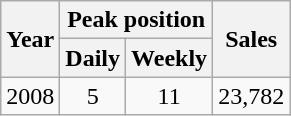<table class="wikitable">
<tr>
<th rowspan="2">Year</th>
<th colspan="2">Peak position</th>
<th rowspan="2">Sales</th>
</tr>
<tr>
<th>Daily</th>
<th>Weekly</th>
</tr>
<tr>
<td>2008</td>
<td align="center">5</td>
<td align="center">11</td>
<td>23,782</td>
</tr>
</table>
